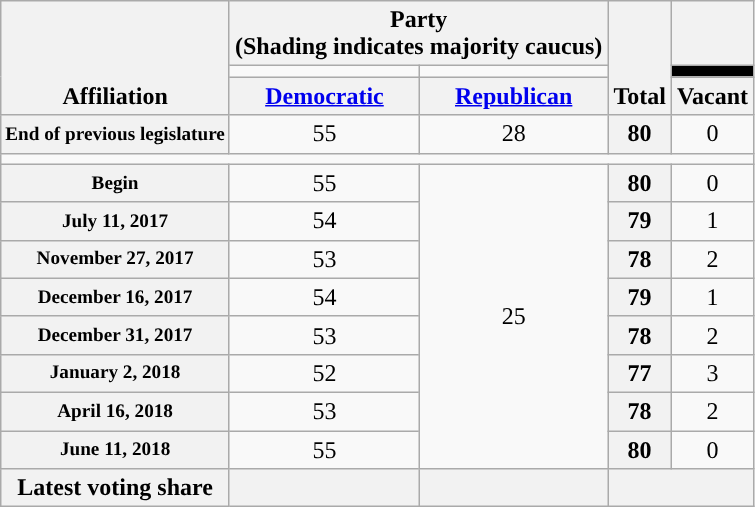<table class="wikitable" style="text-align:center">
<tr valign=bottom>
<th scope="col" rowspan=3>Affiliation</th>
<th scope="col" colspan=2>Party <div>(Shading indicates majority caucus)</div></th>
<th scope="col" rowspan=3>Total</th>
<th></th>
</tr>
<tr style="height:5px">
<td style="background-color:"></td>
<td style="background-color:"></td>
<td style="background-color:black"></td>
</tr>
<tr>
<th scope="row"><a href='#'>Democratic</a></th>
<th><a href='#'>Republican</a></th>
<th>Vacant</th>
</tr>
<tr>
<th scope="row" style="white-space:nowrap; font-size:80% ">End of previous legislature</th>
<td>55</td>
<td>28</td>
<th>80</th>
<td>0</td>
</tr>
<tr>
<td colspan="5"></td>
</tr>
<tr>
<th scope="row" style="white-space:nowrap; font-size:80%">Begin</th>
<td>55</td>
<td rowspan="8">25</td>
<th>80</th>
<td>0</td>
</tr>
<tr>
<th scope="row" style="white-space:nowrap; font-size:80%">July 11, 2017</th>
<td>54</td>
<th>79</th>
<td>1</td>
</tr>
<tr>
<th scope="row" style="white-space:nowrap; font-size:80%">November 27, 2017</th>
<td>53</td>
<th>78</th>
<td>2</td>
</tr>
<tr>
<th scope="row" style="white-space:nowrap; font-size:80%">December 16, 2017</th>
<td>54</td>
<th>79</th>
<td>1</td>
</tr>
<tr>
<th scope="row" style="white-space:nowrap; font-size:80%">December 31, 2017</th>
<td>53</td>
<th>78</th>
<td>2</td>
</tr>
<tr>
<th scope="row" style="white-space:nowrap; font-size:80%">January 2, 2018</th>
<td>52</td>
<th>77</th>
<td>3</td>
</tr>
<tr>
<th scope="row" style="white-space:nowrap; font-size:80%">April 16, 2018</th>
<td>53</td>
<th>78</th>
<td>2</td>
</tr>
<tr>
<th scope="row" style="white-space:nowrap; font-size:80%">June 11, 2018</th>
<td>55</td>
<th>80</th>
<td>0</td>
</tr>
<tr>
<th scope="row">Latest voting share</th>
<th></th>
<th></th>
<th colspan=2></th>
</tr>
</table>
